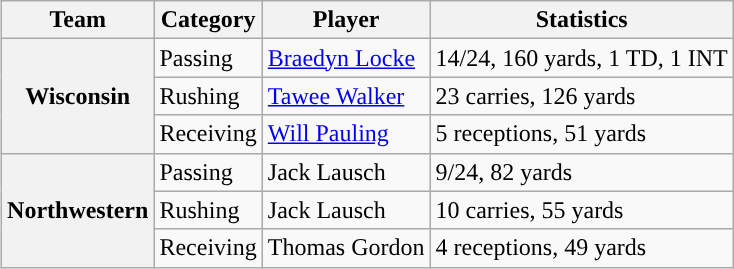<table class="wikitable" style="float:right">
<tr>
<th>Team</th>
<th>Category</th>
<th>Player</th>
<th>Statistics</th>
</tr>
<tr>
<th rowspan=3>Wisconsin</th>
<td>Passing</td>
<td><a href='#'>Braedyn Locke</a></td>
<td>14/24, 160 yards, 1 TD, 1 INT</td>
</tr>
<tr>
<td>Rushing</td>
<td><a href='#'>Tawee Walker</a></td>
<td>23 carries, 126 yards</td>
</tr>
<tr>
<td>Receiving</td>
<td><a href='#'>Will Pauling</a></td>
<td>5 receptions, 51 yards</td>
</tr>
<tr>
<th rowspan=3>Northwestern</th>
<td>Passing</td>
<td>Jack Lausch</td>
<td>9/24, 82 yards</td>
</tr>
<tr>
<td>Rushing</td>
<td>Jack Lausch</td>
<td>10 carries, 55 yards</td>
</tr>
<tr>
<td>Receiving</td>
<td>Thomas Gordon</td>
<td>4 receptions, 49 yards</td>
</tr>
</table>
